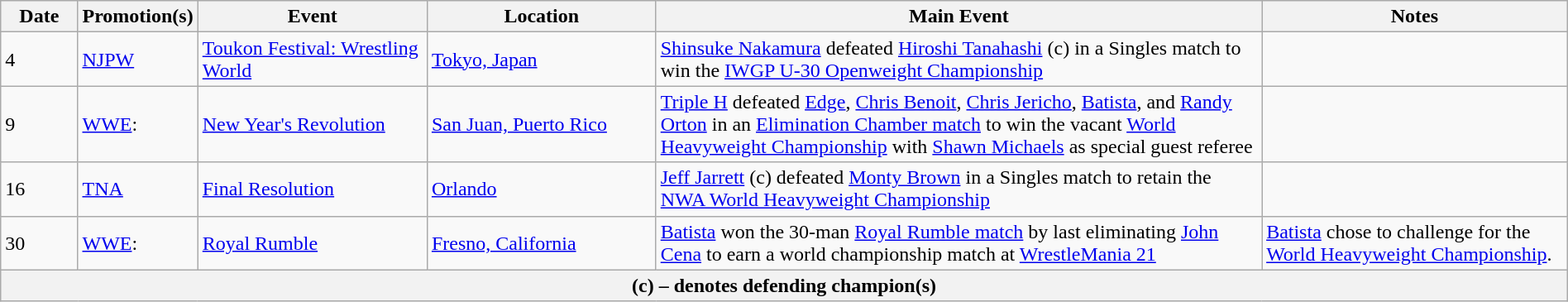<table class="wikitable" style="width:100%;">
<tr>
<th width=5%>Date</th>
<th width=5%>Promotion(s)</th>
<th width=15%>Event</th>
<th width=15%>Location</th>
<th width=40%>Main Event</th>
<th width=20%>Notes</th>
</tr>
<tr>
<td>4</td>
<td><a href='#'>NJPW</a></td>
<td><a href='#'>Toukon Festival: Wrestling World</a></td>
<td><a href='#'>Tokyo, Japan</a></td>
<td><a href='#'>Shinsuke Nakamura</a> defeated <a href='#'>Hiroshi Tanahashi</a> (c) in a Singles match to win the <a href='#'>IWGP U-30 Openweight Championship</a></td>
<td></td>
</tr>
<tr>
<td>9</td>
<td><a href='#'>WWE</a>:<br></td>
<td><a href='#'>New Year's Revolution</a></td>
<td><a href='#'>San Juan, Puerto Rico</a></td>
<td><a href='#'>Triple H</a> defeated <a href='#'>Edge</a>, <a href='#'>Chris Benoit</a>, <a href='#'>Chris Jericho</a>, <a href='#'>Batista</a>, and <a href='#'>Randy Orton</a> in an <a href='#'>Elimination Chamber match</a> to win the vacant <a href='#'>World Heavyweight Championship</a> with <a href='#'>Shawn Michaels</a> as special guest referee</td>
<td></td>
</tr>
<tr>
<td>16</td>
<td><a href='#'>TNA</a></td>
<td><a href='#'>Final Resolution</a></td>
<td><a href='#'>Orlando</a></td>
<td><a href='#'>Jeff Jarrett</a> (c) defeated <a href='#'>Monty Brown</a> in a Singles match to retain the <a href='#'>NWA World Heavyweight Championship</a></td>
<td></td>
</tr>
<tr>
<td>30</td>
<td><a href='#'>WWE</a>:<br></td>
<td><a href='#'>Royal Rumble</a></td>
<td><a href='#'>Fresno, California</a></td>
<td><a href='#'>Batista</a> won the 30-man <a href='#'>Royal Rumble match</a> by last eliminating <a href='#'>John Cena</a> to earn a world championship match at <a href='#'>WrestleMania 21</a></td>
<td><a href='#'>Batista</a> chose to challenge for the <a href='#'>World Heavyweight Championship</a>.</td>
</tr>
<tr>
<th colspan="6">(c) – denotes defending champion(s)</th>
</tr>
</table>
